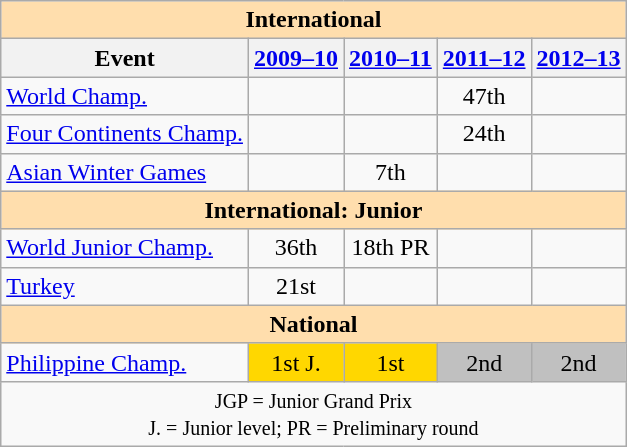<table class="wikitable" style="text-align:center">
<tr>
<th style="background-color: #ffdead; " colspan=5 align=center>International</th>
</tr>
<tr>
<th>Event</th>
<th><a href='#'>2009–10</a></th>
<th><a href='#'>2010–11</a></th>
<th><a href='#'>2011–12</a></th>
<th><a href='#'>2012–13</a></th>
</tr>
<tr>
<td align=left><a href='#'>World Champ.</a></td>
<td></td>
<td></td>
<td>47th</td>
<td></td>
</tr>
<tr>
<td align=left><a href='#'>Four Continents Champ.</a></td>
<td></td>
<td></td>
<td>24th</td>
<td></td>
</tr>
<tr>
<td align=left><a href='#'>Asian Winter Games</a></td>
<td></td>
<td>7th</td>
<td></td>
<td></td>
</tr>
<tr>
<th style="background-color: #ffdead; " colspan=5 align=center>International: Junior</th>
</tr>
<tr>
<td align=left><a href='#'>World Junior Champ.</a></td>
<td>36th</td>
<td>18th PR</td>
<td></td>
<td></td>
</tr>
<tr>
<td align=left> <a href='#'>Turkey</a></td>
<td>21st</td>
<td></td>
<td></td>
<td></td>
</tr>
<tr>
<th style="background-color: #ffdead; " colspan=5 align=center>National</th>
</tr>
<tr>
<td align=left><a href='#'>Philippine Champ.</a></td>
<td bgcolor=gold>1st J.</td>
<td bgcolor=gold>1st</td>
<td bgcolor=silver>2nd</td>
<td bgcolor=silver>2nd</td>
</tr>
<tr>
<td colspan=5 align=center><small> JGP = Junior Grand Prix <br> J. = Junior level; PR = Preliminary round </small></td>
</tr>
</table>
